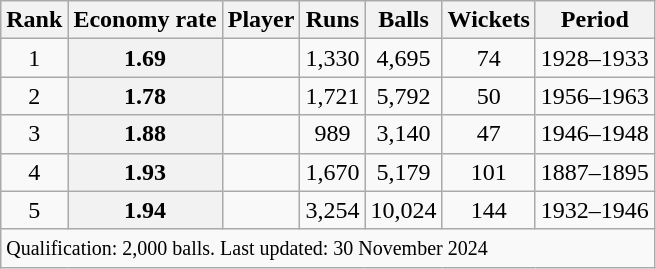<table class="wikitable plainrowheaders sortable">
<tr>
<th scope=col>Rank</th>
<th scope=col>Economy rate</th>
<th scope=col>Player</th>
<th scope=col>Runs</th>
<th scope=col>Balls</th>
<th scope=col>Wickets</th>
<th scope=col>Period</th>
</tr>
<tr>
<td align=center>1</td>
<th scope=row style=text-align:center;>1.69</th>
<td></td>
<td align=center>1,330</td>
<td align=center>4,695</td>
<td align=center>74</td>
<td>1928–1933</td>
</tr>
<tr>
<td align=center>2</td>
<th scope=row style=text-align:center;>1.78</th>
<td></td>
<td align=center>1,721</td>
<td align=center>5,792</td>
<td align=center>50</td>
<td>1956–1963</td>
</tr>
<tr>
<td align=center>3</td>
<th scope=row style=text-align:center;>1.88</th>
<td></td>
<td align=center>989</td>
<td align=center>3,140</td>
<td align=center>47</td>
<td>1946–1948</td>
</tr>
<tr>
<td align=center>4</td>
<th scope=row style=text-align:center;>1.93</th>
<td></td>
<td align=center>1,670</td>
<td align=center>5,179</td>
<td align=center>101</td>
<td>1887–1895</td>
</tr>
<tr>
<td align=center>5</td>
<th scope=row style=text-align:center;>1.94</th>
<td></td>
<td align=center>3,254</td>
<td align=center>10,024</td>
<td align=center>144</td>
<td>1932–1946</td>
</tr>
<tr class=sortbottom>
<td colspan=7><small>Qualification: 2,000 balls. Last updated: 30 November 2024</small></td>
</tr>
</table>
